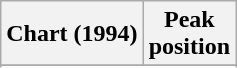<table class="wikitable sortable plainrowheaders">
<tr>
<th scope="col">Chart (1994)</th>
<th scope="col">Peak<br>position</th>
</tr>
<tr>
</tr>
<tr>
</tr>
</table>
